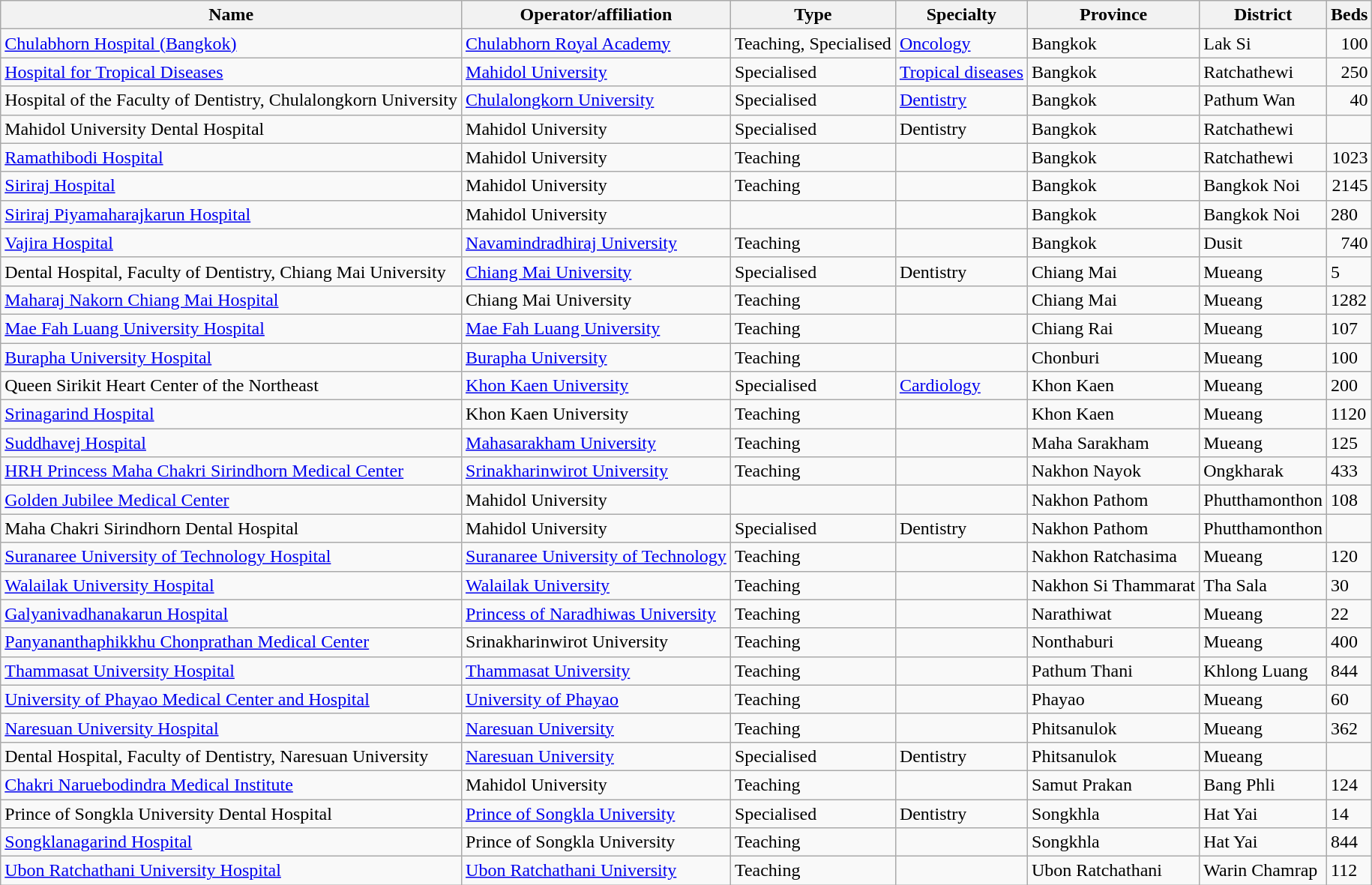<table class="wikitable sortable">
<tr>
<th>Name</th>
<th>Operator/affiliation</th>
<th>Type</th>
<th>Specialty</th>
<th>Province</th>
<th>District</th>
<th>Beds</th>
</tr>
<tr>
<td><a href='#'>Chulabhorn Hospital (Bangkok)</a></td>
<td><a href='#'>Chulabhorn Royal Academy</a></td>
<td>Teaching, Specialised</td>
<td><a href='#'>Oncology</a></td>
<td>Bangkok</td>
<td>Lak Si</td>
<td align="right">100</td>
</tr>
<tr>
<td><a href='#'>Hospital for Tropical Diseases</a></td>
<td><a href='#'>Mahidol University</a></td>
<td>Specialised</td>
<td><a href='#'>Tropical diseases</a></td>
<td>Bangkok</td>
<td>Ratchathewi</td>
<td align="right">250</td>
</tr>
<tr>
<td>Hospital of the Faculty of Dentistry, Chulalongkorn University</td>
<td><a href='#'>Chulalongkorn University</a></td>
<td>Specialised</td>
<td><a href='#'>Dentistry</a></td>
<td>Bangkok</td>
<td>Pathum Wan</td>
<td align="right">40</td>
</tr>
<tr>
<td>Mahidol University Dental Hospital</td>
<td>Mahidol University</td>
<td>Specialised</td>
<td>Dentistry</td>
<td>Bangkok</td>
<td>Ratchathewi</td>
<td></td>
</tr>
<tr>
<td><a href='#'>Ramathibodi Hospital</a></td>
<td>Mahidol University</td>
<td>Teaching</td>
<td></td>
<td>Bangkok</td>
<td>Ratchathewi</td>
<td align="right">1023</td>
</tr>
<tr>
<td><a href='#'>Siriraj Hospital</a></td>
<td>Mahidol University</td>
<td>Teaching</td>
<td></td>
<td>Bangkok</td>
<td>Bangkok Noi</td>
<td align="right">2145</td>
</tr>
<tr>
<td><a href='#'>Siriraj Piyamaharajkarun Hospital</a></td>
<td>Mahidol University</td>
<td></td>
<td></td>
<td>Bangkok</td>
<td>Bangkok Noi</td>
<td>280</td>
</tr>
<tr>
<td><a href='#'>Vajira Hospital</a></td>
<td><a href='#'>Navamindradhiraj University</a></td>
<td>Teaching</td>
<td></td>
<td>Bangkok</td>
<td>Dusit</td>
<td align="right">740</td>
</tr>
<tr>
<td>Dental Hospital, Faculty of Dentistry, Chiang Mai University</td>
<td><a href='#'>Chiang Mai University</a></td>
<td>Specialised</td>
<td>Dentistry</td>
<td>Chiang Mai</td>
<td>Mueang</td>
<td>5</td>
</tr>
<tr>
<td><a href='#'>Maharaj Nakorn Chiang Mai Hospital</a></td>
<td>Chiang Mai University</td>
<td>Teaching</td>
<td></td>
<td>Chiang Mai</td>
<td>Mueang</td>
<td>1282</td>
</tr>
<tr>
<td><a href='#'>Mae Fah Luang University Hospital</a></td>
<td><a href='#'>Mae Fah Luang University</a></td>
<td>Teaching</td>
<td></td>
<td>Chiang Rai</td>
<td>Mueang</td>
<td>107</td>
</tr>
<tr>
<td><a href='#'>Burapha University Hospital</a></td>
<td><a href='#'>Burapha University</a></td>
<td>Teaching</td>
<td></td>
<td>Chonburi</td>
<td>Mueang</td>
<td>100</td>
</tr>
<tr>
<td>Queen Sirikit Heart Center of the Northeast</td>
<td><a href='#'>Khon Kaen University</a></td>
<td>Specialised</td>
<td><a href='#'>Cardiology</a></td>
<td>Khon Kaen</td>
<td>Mueang</td>
<td>200</td>
</tr>
<tr>
<td><a href='#'>Srinagarind Hospital</a></td>
<td>Khon Kaen University</td>
<td>Teaching</td>
<td></td>
<td>Khon Kaen</td>
<td>Mueang</td>
<td>1120</td>
</tr>
<tr>
<td><a href='#'>Suddhavej Hospital</a></td>
<td><a href='#'>Mahasarakham University</a></td>
<td>Teaching</td>
<td></td>
<td>Maha Sarakham</td>
<td>Mueang</td>
<td>125</td>
</tr>
<tr>
<td><a href='#'>HRH Princess Maha Chakri Sirindhorn Medical Center</a></td>
<td><a href='#'>Srinakharinwirot University</a></td>
<td>Teaching</td>
<td></td>
<td>Nakhon Nayok</td>
<td>Ongkharak</td>
<td>433</td>
</tr>
<tr>
<td><a href='#'>Golden Jubilee Medical Center</a></td>
<td>Mahidol University</td>
<td></td>
<td></td>
<td>Nakhon Pathom</td>
<td>Phutthamonthon</td>
<td>108</td>
</tr>
<tr>
<td>Maha Chakri Sirindhorn Dental Hospital</td>
<td>Mahidol University</td>
<td>Specialised</td>
<td>Dentistry</td>
<td>Nakhon Pathom</td>
<td>Phutthamonthon</td>
<td></td>
</tr>
<tr>
<td><a href='#'>Suranaree University of Technology Hospital</a></td>
<td><a href='#'>Suranaree University of Technology</a></td>
<td>Teaching</td>
<td></td>
<td>Nakhon Ratchasima</td>
<td>Mueang</td>
<td>120</td>
</tr>
<tr>
<td><a href='#'>Walailak University Hospital</a></td>
<td><a href='#'>Walailak University</a></td>
<td>Teaching</td>
<td></td>
<td>Nakhon Si Thammarat</td>
<td>Tha Sala</td>
<td>30</td>
</tr>
<tr>
<td><a href='#'>Galyanivadhanakarun Hospital</a></td>
<td><a href='#'>Princess of Naradhiwas University</a></td>
<td>Teaching</td>
<td></td>
<td>Narathiwat</td>
<td>Mueang</td>
<td>22</td>
</tr>
<tr>
<td><a href='#'>Panyananthaphikkhu Chonprathan Medical Center</a></td>
<td>Srinakharinwirot University</td>
<td>Teaching</td>
<td></td>
<td>Nonthaburi</td>
<td>Mueang</td>
<td>400</td>
</tr>
<tr>
<td><a href='#'>Thammasat University Hospital</a></td>
<td><a href='#'>Thammasat University</a></td>
<td>Teaching</td>
<td></td>
<td>Pathum Thani</td>
<td>Khlong Luang</td>
<td>844</td>
</tr>
<tr>
<td><a href='#'>University of Phayao Medical Center and Hospital</a></td>
<td><a href='#'>University of Phayao</a></td>
<td>Teaching</td>
<td></td>
<td>Phayao</td>
<td>Mueang</td>
<td>60</td>
</tr>
<tr>
<td><a href='#'>Naresuan University Hospital</a></td>
<td><a href='#'>Naresuan University</a></td>
<td>Teaching</td>
<td></td>
<td>Phitsanulok</td>
<td>Mueang</td>
<td>362</td>
</tr>
<tr>
<td>Dental Hospital, Faculty of Dentistry, Naresuan University</td>
<td><a href='#'>Naresuan University</a></td>
<td>Specialised</td>
<td>Dentistry</td>
<td>Phitsanulok</td>
<td>Mueang</td>
</tr>
<tr>
<td><a href='#'>Chakri Naruebodindra Medical Institute</a></td>
<td>Mahidol University</td>
<td>Teaching</td>
<td></td>
<td>Samut Prakan</td>
<td>Bang Phli</td>
<td>124</td>
</tr>
<tr>
<td>Prince of Songkla University Dental Hospital</td>
<td><a href='#'>Prince of Songkla University</a></td>
<td>Specialised</td>
<td>Dentistry</td>
<td>Songkhla</td>
<td>Hat Yai</td>
<td>14</td>
</tr>
<tr>
<td><a href='#'>Songklanagarind Hospital</a></td>
<td>Prince of Songkla University</td>
<td>Teaching</td>
<td></td>
<td>Songkhla</td>
<td>Hat Yai</td>
<td>844</td>
</tr>
<tr>
<td><a href='#'>Ubon Ratchathani University Hospital</a></td>
<td><a href='#'>Ubon Ratchathani University</a></td>
<td>Teaching</td>
<td></td>
<td>Ubon Ratchathani</td>
<td>Warin Chamrap</td>
<td>112</td>
</tr>
</table>
